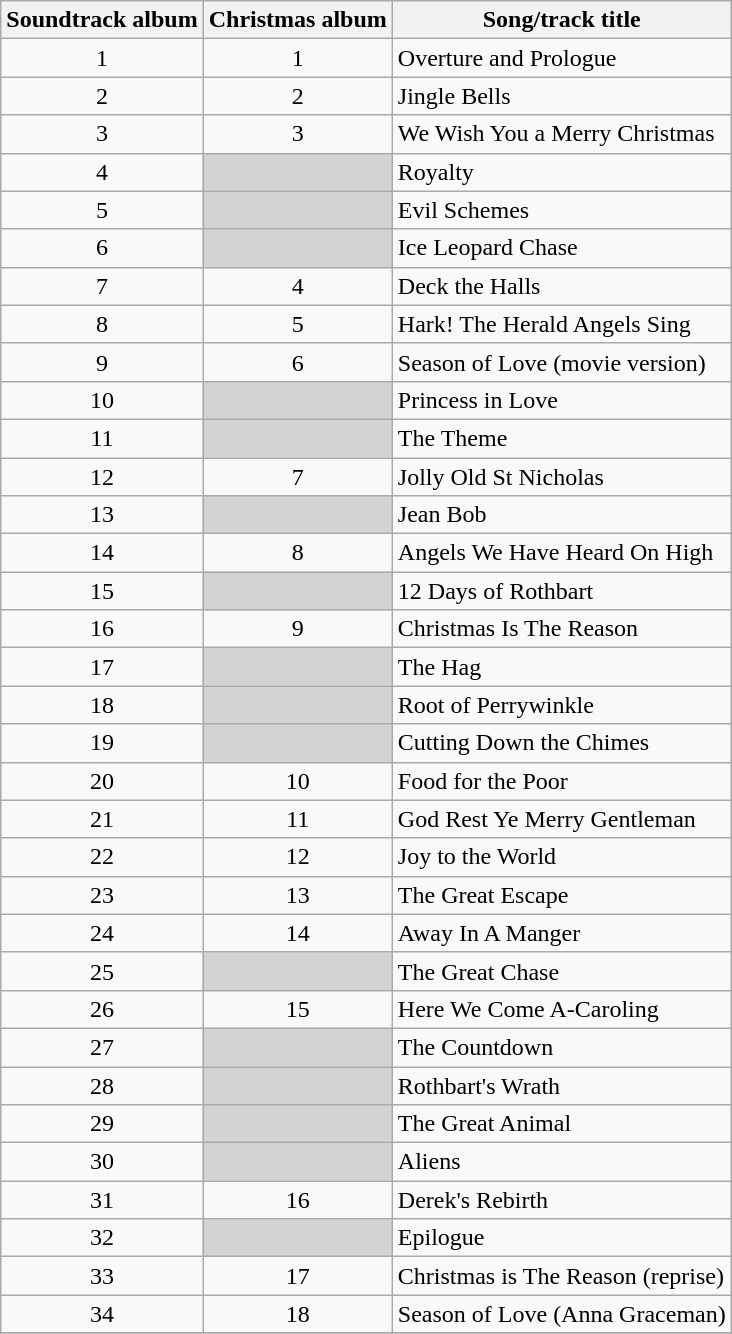<table class="wikitable">
<tr>
<th style="text-align:center;"><strong>Soundtrack album</strong></th>
<th style="text-align:center;"><strong>Christmas album</strong></th>
<th style="text-align:center;"><strong>Song/track title</strong></th>
</tr>
<tr>
<td style="text-align:center;">1</td>
<td style="text-align:center;">1</td>
<td>Overture and Prologue</td>
</tr>
<tr>
<td style="text-align:center;">2</td>
<td style="text-align:center;">2</td>
<td>Jingle Bells</td>
</tr>
<tr>
<td style="text-align:center;">3</td>
<td style="text-align:center;">3</td>
<td>We Wish You a Merry Christmas</td>
</tr>
<tr>
<td style="text-align:center;">4</td>
<td style="background:lightgrey;"></td>
<td>Royalty</td>
</tr>
<tr>
<td style="text-align:center;">5</td>
<td style="background:lightgrey;"></td>
<td>Evil Schemes</td>
</tr>
<tr>
<td style="text-align:center;">6</td>
<td style="background:lightgrey;"></td>
<td>Ice Leopard Chase</td>
</tr>
<tr>
<td style="text-align:center;">7</td>
<td style="text-align:center;">4</td>
<td>Deck the Halls</td>
</tr>
<tr>
<td style="text-align:center;">8</td>
<td style="text-align:center;">5</td>
<td>Hark! The Herald Angels Sing</td>
</tr>
<tr>
<td style="text-align:center;">9</td>
<td style="text-align:center;">6</td>
<td>Season of Love (movie version)</td>
</tr>
<tr>
<td style="text-align:center;">10</td>
<td style="background:lightgrey;"></td>
<td>Princess in Love</td>
</tr>
<tr>
<td style="text-align:center;">11</td>
<td style="background:lightgrey;"></td>
<td>The Theme</td>
</tr>
<tr>
<td style="text-align:center;">12</td>
<td style="text-align:center;">7</td>
<td>Jolly Old St Nicholas</td>
</tr>
<tr>
<td style="text-align:center;">13</td>
<td style="background:lightgrey;"></td>
<td>Jean Bob</td>
</tr>
<tr>
<td style="text-align:center;">14</td>
<td style="text-align:center;">8</td>
<td>Angels We Have Heard On High</td>
</tr>
<tr>
<td style="text-align:center;">15</td>
<td style="background:lightgrey;"></td>
<td>12 Days of Rothbart</td>
</tr>
<tr>
<td style="text-align:center;">16</td>
<td style="text-align:center;">9</td>
<td>Christmas Is The Reason</td>
</tr>
<tr>
<td style="text-align:center;">17</td>
<td style="background:lightgrey;"></td>
<td>The Hag</td>
</tr>
<tr>
<td style="text-align:center;">18</td>
<td style="background:lightgrey;"></td>
<td>Root of Perrywinkle</td>
</tr>
<tr>
<td style="text-align:center;">19</td>
<td style="background:lightgrey;"></td>
<td>Cutting Down the Chimes</td>
</tr>
<tr>
<td style="text-align:center;">20</td>
<td style="text-align:center;">10</td>
<td>Food for the Poor</td>
</tr>
<tr>
<td style="text-align:center;">21</td>
<td style="text-align:center;">11</td>
<td>God Rest Ye Merry Gentleman</td>
</tr>
<tr>
<td style="text-align:center;">22</td>
<td style="text-align:center;">12</td>
<td>Joy to the World</td>
</tr>
<tr>
<td style="text-align:center;">23</td>
<td style="text-align:center;">13</td>
<td>The Great Escape</td>
</tr>
<tr>
<td style="text-align:center;">24</td>
<td style="text-align:center;">14</td>
<td>Away In A Manger</td>
</tr>
<tr>
<td style="text-align:center;">25</td>
<td style="background:lightgrey;"></td>
<td>The Great Chase</td>
</tr>
<tr>
<td style="text-align:center;">26</td>
<td style="text-align:center;">15</td>
<td>Here We Come A-Caroling</td>
</tr>
<tr>
<td style="text-align:center;">27</td>
<td style="background:lightgrey;"></td>
<td>The Countdown</td>
</tr>
<tr>
<td style="text-align:center;">28</td>
<td style="background:lightgrey;"></td>
<td>Rothbart's Wrath</td>
</tr>
<tr>
<td style="text-align:center;">29</td>
<td style="background:lightgrey;"></td>
<td>The Great Animal</td>
</tr>
<tr>
<td style="text-align:center;">30</td>
<td style="background:lightgrey;"></td>
<td>Aliens</td>
</tr>
<tr>
<td style="text-align:center;">31</td>
<td style="text-align:center;">16</td>
<td>Derek's Rebirth</td>
</tr>
<tr>
<td style="text-align:center;">32</td>
<td style="background:lightgrey;"></td>
<td>Epilogue</td>
</tr>
<tr>
<td style="text-align:center;">33</td>
<td style="text-align:center;">17</td>
<td>Christmas is The Reason (reprise)</td>
</tr>
<tr>
<td style="text-align:center;">34</td>
<td style="text-align:center;">18</td>
<td>Season of Love (Anna Graceman)</td>
</tr>
<tr>
</tr>
</table>
